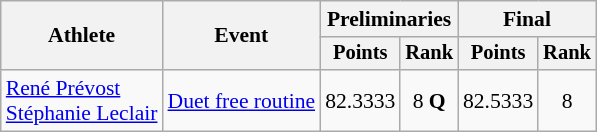<table class=wikitable style="font-size:90%">
<tr>
<th rowspan="2">Athlete</th>
<th rowspan="2">Event</th>
<th colspan="2">Preliminaries</th>
<th colspan="2">Final</th>
</tr>
<tr style="font-size:95%">
<th>Points</th>
<th>Rank</th>
<th>Points</th>
<th>Rank</th>
</tr>
<tr align=center>
<td align=left><a href='#'>René Prévost</a><br><a href='#'>Stéphanie Leclair</a></td>
<td align=left><a href='#'>Duet free routine</a></td>
<td>82.3333</td>
<td>8 <strong>Q</strong></td>
<td>82.5333</td>
<td>8</td>
</tr>
</table>
